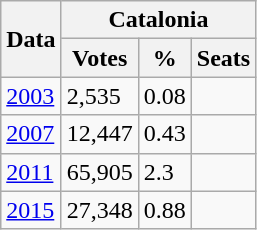<table class="wikitable sortable" style="font-size:100%;">
<tr>
<th rowspan="2">Data</th>
<th colspan="3">Catalonia</th>
</tr>
<tr>
<th>Votes</th>
<th>%</th>
<th>Seats</th>
</tr>
<tr>
<td><a href='#'>2003</a></td>
<td>2,535</td>
<td>0.08</td>
<td style="text-align:center;"></td>
</tr>
<tr>
<td><a href='#'>2007</a></td>
<td>12,447</td>
<td>0.43</td>
<td style="text-align:center;"></td>
</tr>
<tr>
<td><a href='#'>2011</a></td>
<td>65,905</td>
<td>2.3</td>
<td style="text-align:center;"></td>
</tr>
<tr>
<td><a href='#'>2015</a></td>
<td>27,348</td>
<td>0.88</td>
<td style="text-align:center;"></td>
</tr>
</table>
